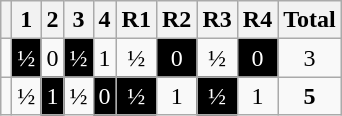<table class="wikitable" style="text-align:center">
<tr>
<th></th>
<th>1</th>
<th>2</th>
<th>3</th>
<th>4</th>
<th>R1</th>
<th>R2</th>
<th>R3</th>
<th>R4</th>
<th>Total</th>
</tr>
<tr>
<td align=left></td>
<td style="background:black; color:white">½</td>
<td>0</td>
<td style="background:black; color:white">½</td>
<td>1</td>
<td>½</td>
<td style="background:black; color:white">0</td>
<td>½</td>
<td style="background:black; color:white">0</td>
<td>3</td>
</tr>
<tr>
<td align=left></td>
<td>½</td>
<td style="background:black; color:white">1</td>
<td>½</td>
<td style="background:black; color:white">0</td>
<td style="background:black; color:white">½</td>
<td>1</td>
<td style="background:black; color:white">½</td>
<td>1</td>
<td><strong>5</strong></td>
</tr>
</table>
